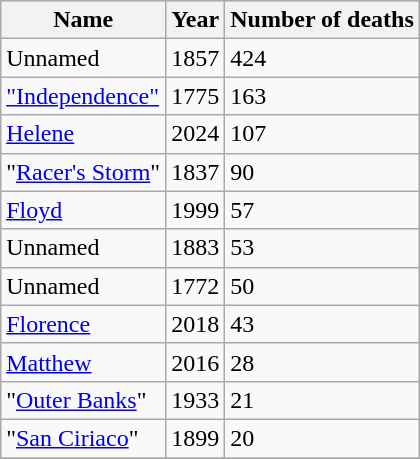<table class="wikitable" style="margin:1em auto;">
<tr bgcolor="#CCCCCC">
<th>Name</th>
<th>Year</th>
<th>Number of deaths</th>
</tr>
<tr>
<td>Unnamed</td>
<td>1857</td>
<td>424</td>
</tr>
<tr>
<td><a href='#'>"Independence"</a></td>
<td>1775</td>
<td>163</td>
</tr>
<tr>
<td><a href='#'>Helene</a></td>
<td>2024</td>
<td>107</td>
</tr>
<tr>
<td>"<a href='#'>Racer's Storm</a>"</td>
<td>1837</td>
<td>90</td>
</tr>
<tr>
<td><a href='#'>Floyd</a></td>
<td>1999</td>
<td>57</td>
</tr>
<tr>
<td>Unnamed</td>
<td>1883</td>
<td>53</td>
</tr>
<tr>
<td>Unnamed</td>
<td>1772</td>
<td>50</td>
</tr>
<tr>
<td><a href='#'>Florence</a></td>
<td>2018</td>
<td>43</td>
</tr>
<tr>
<td><a href='#'>Matthew</a></td>
<td>2016</td>
<td>28</td>
</tr>
<tr>
<td>"<a href='#'>Outer Banks</a>"</td>
<td>1933</td>
<td>21</td>
</tr>
<tr>
<td>"<a href='#'>San Ciriaco</a>"</td>
<td>1899</td>
<td>20</td>
</tr>
<tr>
</tr>
</table>
